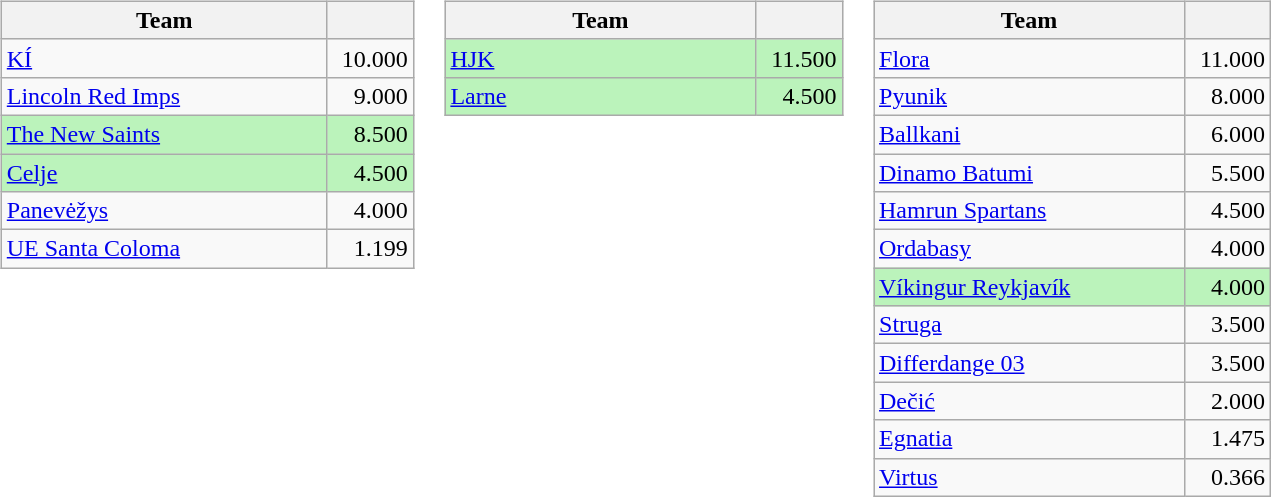<table>
<tr valign=top>
<td><br><table class="wikitable">
<tr>
<th width=210>Team</th>
<th width=50></th>
</tr>
<tr>
<td> <a href='#'>KÍ</a> </td>
<td align=right>10.000</td>
</tr>
<tr>
<td> <a href='#'>Lincoln Red Imps</a> </td>
<td align=right>9.000</td>
</tr>
<tr bgcolor=#BBF3BB>
<td> <a href='#'>The New Saints</a> </td>
<td align=right>8.500</td>
</tr>
<tr bgcolor=#BBF3BB>
<td> <a href='#'>Celje</a> </td>
<td align=right>4.500</td>
</tr>
<tr>
<td> <a href='#'>Panevėžys</a> </td>
<td align=right>4.000</td>
</tr>
<tr>
<td> <a href='#'>UE Santa Coloma</a> </td>
<td align=right>1.199</td>
</tr>
</table>
</td>
<td><br><table class="wikitable">
<tr>
<th width=200>Team</th>
<th width=50></th>
</tr>
<tr bgcolor=#BBF3BB>
<td> <a href='#'>HJK</a> </td>
<td align=right>11.500</td>
</tr>
<tr bgcolor=#BBF3BB>
<td> <a href='#'>Larne</a> </td>
<td align=right>4.500</td>
</tr>
</table>
</td>
<td><br><table class="wikitable">
<tr>
<th width=200>Team</th>
<th width=50></th>
</tr>
<tr>
<td> <a href='#'>Flora</a> </td>
<td align=right>11.000</td>
</tr>
<tr>
<td> <a href='#'>Pyunik</a> </td>
<td align=right>8.000</td>
</tr>
<tr>
<td> <a href='#'>Ballkani</a> </td>
<td align=right>6.000</td>
</tr>
<tr>
<td> <a href='#'>Dinamo Batumi</a> </td>
<td align=right>5.500</td>
</tr>
<tr>
<td> <a href='#'>Hamrun Spartans</a> </td>
<td align=right>4.500</td>
</tr>
<tr>
<td> <a href='#'>Ordabasy</a> </td>
<td align=right>4.000</td>
</tr>
<tr bgcolor=#BBF3BB>
<td> <a href='#'>Víkingur Reykjavík</a> </td>
<td align=right>4.000</td>
</tr>
<tr>
<td> <a href='#'>Struga</a> </td>
<td align=right>3.500</td>
</tr>
<tr>
<td> <a href='#'>Differdange 03</a> </td>
<td align=right>3.500</td>
</tr>
<tr>
<td> <a href='#'>Dečić</a> </td>
<td align=right>2.000</td>
</tr>
<tr>
<td> <a href='#'>Egnatia</a> </td>
<td align=right>1.475</td>
</tr>
<tr>
<td> <a href='#'>Virtus</a> </td>
<td align=right>0.366</td>
</tr>
</table>
</td>
</tr>
</table>
